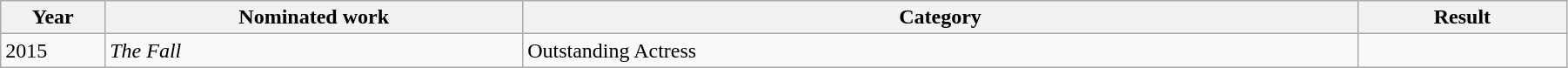<table style="width:95%;" class="wikitable sortable">
<tr>
<th style="width:5%;">Year</th>
<th style="width:20%;">Nominated work</th>
<th style="width:40%;">Category</th>
<th style="width:10%;">Result</th>
</tr>
<tr>
<td>2015</td>
<td><em>The Fall</em></td>
<td>Outstanding Actress</td>
<td></td>
</tr>
</table>
